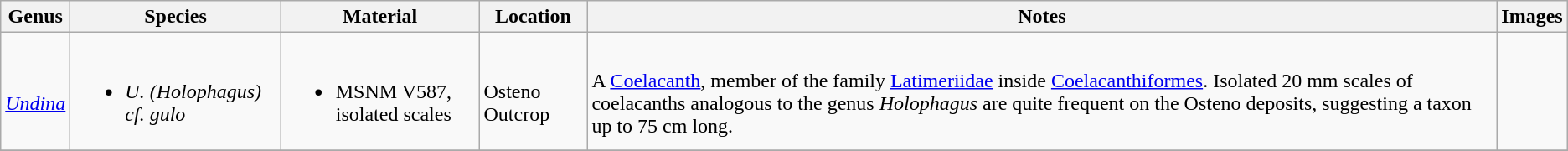<table class="wikitable" align="center">
<tr>
<th>Genus</th>
<th>Species</th>
<th>Material</th>
<th>Location</th>
<th>Notes</th>
<th>Images</th>
</tr>
<tr>
<td><br><em><a href='#'>Undina</a></em></td>
<td><br><ul><li><em>U. (Holophagus) cf. gulo</em></li></ul></td>
<td><br><ul><li>MSNM V587, isolated scales</li></ul></td>
<td><br>Osteno Outcrop</td>
<td><br>A <a href='#'>Coelacanth</a>, member of the family <a href='#'>Latimeriidae</a> inside <a href='#'>Coelacanthiformes</a>. Isolated 20 mm scales of coelacanths analogous to the genus <em>Holophagus</em> are quite frequent on the Osteno deposits, suggesting a taxon up to 75 cm long.</td>
<td><br></td>
</tr>
<tr>
</tr>
</table>
